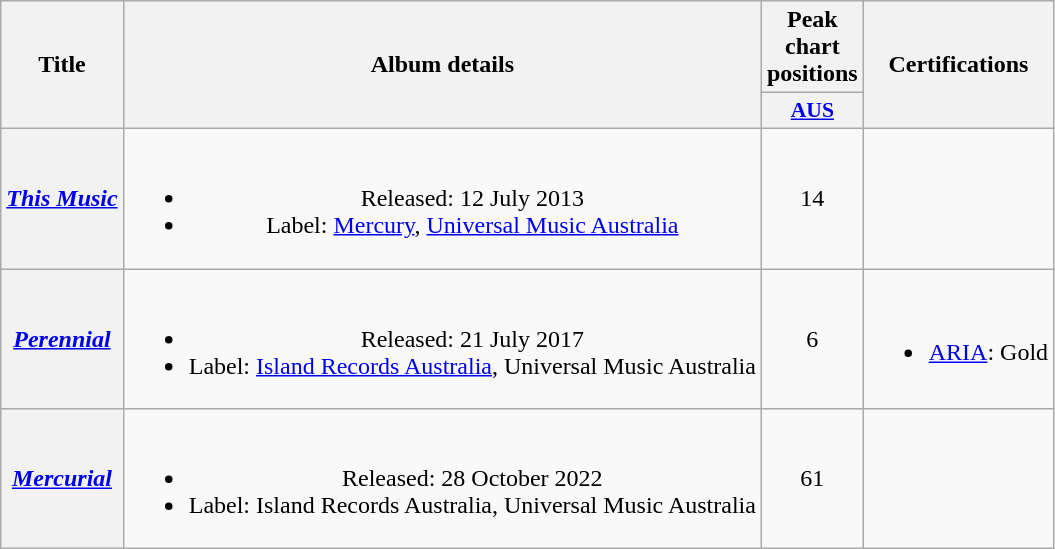<table class="wikitable plainrowheaders" style="text-align:center">
<tr>
<th scope="col" rowspan="2">Title</th>
<th scope="col" rowspan="2">Album details</th>
<th scope="col">Peak chart positions</th>
<th scope="col" rowspan="2">Certifications</th>
</tr>
<tr>
<th scope="col" style="width:3em;font-size:90%;"><a href='#'>AUS</a><br></th>
</tr>
<tr>
<th scope="row"><em><a href='#'>This Music</a></em><br></th>
<td><br><ul><li>Released: 12 July 2013</li><li>Label: <a href='#'>Mercury</a>, <a href='#'>Universal Music Australia</a></li></ul></td>
<td>14</td>
<td></td>
</tr>
<tr>
<th scope="row"><em><a href='#'>Perennial</a></em></th>
<td><br><ul><li>Released: 21 July 2017</li><li>Label: <a href='#'>Island Records Australia</a>, Universal Music Australia</li></ul></td>
<td>6</td>
<td><br><ul><li><a href='#'>ARIA</a>: Gold</li></ul></td>
</tr>
<tr>
<th scope="row"><em><a href='#'>Mercurial</a></em></th>
<td><br><ul><li>Released: 28 October 2022</li><li>Label: Island Records Australia, Universal Music Australia</li></ul></td>
<td>61</td>
<td></td>
</tr>
</table>
